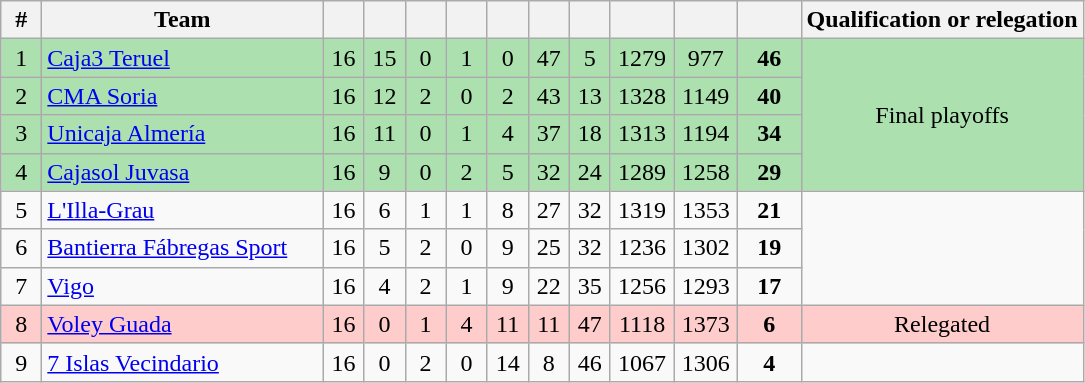<table class="wikitable" style="text-align:center;">
<tr>
<th width=20>#</th>
<th width=180>Team</th>
<th width=20></th>
<th width=20></th>
<th width=20></th>
<th width=20></th>
<th width=20></th>
<th width=20></th>
<th width=20></th>
<th width=35></th>
<th width=35></th>
<th width=35></th>
<th>Qualification or relegation</th>
</tr>
<tr style="background: #ACE1AF">
<td>1</td>
<td align=left><a href='#'>Caja3 Teruel</a></td>
<td>16</td>
<td>15</td>
<td>0</td>
<td>1</td>
<td>0</td>
<td>47</td>
<td>5</td>
<td>1279</td>
<td>977</td>
<td><strong>46</strong></td>
<td rowspan=4>Final playoffs</td>
</tr>
<tr style="background: #ACE1AF">
<td>2</td>
<td align=left><a href='#'>CMA Soria</a></td>
<td>16</td>
<td>12</td>
<td>2</td>
<td>0</td>
<td>2</td>
<td>43</td>
<td>13</td>
<td>1328</td>
<td>1149</td>
<td><strong>40</strong></td>
</tr>
<tr style="background: #ACE1AF">
<td>3</td>
<td align=left><a href='#'>Unicaja Almería</a></td>
<td>16</td>
<td>11</td>
<td>0</td>
<td>1</td>
<td>4</td>
<td>37</td>
<td>18</td>
<td>1313</td>
<td>1194</td>
<td><strong>34</strong></td>
</tr>
<tr style="background: #ACE1AF">
<td>4</td>
<td align=left><a href='#'>Cajasol Juvasa</a></td>
<td>16</td>
<td>9</td>
<td>0</td>
<td>2</td>
<td>5</td>
<td>32</td>
<td>24</td>
<td>1289</td>
<td>1258</td>
<td><strong>29</strong></td>
</tr>
<tr>
<td>5</td>
<td align=left><a href='#'>L'Illa-Grau</a></td>
<td>16</td>
<td>6</td>
<td>1</td>
<td>1</td>
<td>8</td>
<td>27</td>
<td>32</td>
<td>1319</td>
<td>1353</td>
<td><strong>21</strong></td>
</tr>
<tr>
<td>6</td>
<td align=left><a href='#'>Bantierra Fábregas Sport</a></td>
<td>16</td>
<td>5</td>
<td>2</td>
<td>0</td>
<td>9</td>
<td>25</td>
<td>32</td>
<td>1236</td>
<td>1302</td>
<td><strong>19</strong></td>
</tr>
<tr>
<td>7</td>
<td align=left><a href='#'>Vigo</a></td>
<td>16</td>
<td>4</td>
<td>2</td>
<td>1</td>
<td>9</td>
<td>22</td>
<td>35</td>
<td>1256</td>
<td>1293</td>
<td><strong>17</strong></td>
</tr>
<tr style="background: #FFCCCC;">
<td>8</td>
<td align=left><a href='#'>Voley Guada</a></td>
<td>16</td>
<td>0</td>
<td>1</td>
<td>4</td>
<td>11</td>
<td>11</td>
<td>47</td>
<td>1118</td>
<td>1373</td>
<td><strong>6</strong></td>
<td rowspan=1>Relegated</td>
</tr>
<tr>
<td>9</td>
<td align=left><a href='#'>7 Islas Vecindario</a></td>
<td>16</td>
<td>0</td>
<td>2</td>
<td>0</td>
<td>14</td>
<td>8</td>
<td>46</td>
<td>1067</td>
<td>1306</td>
<td><strong>4</strong></td>
</tr>
</table>
